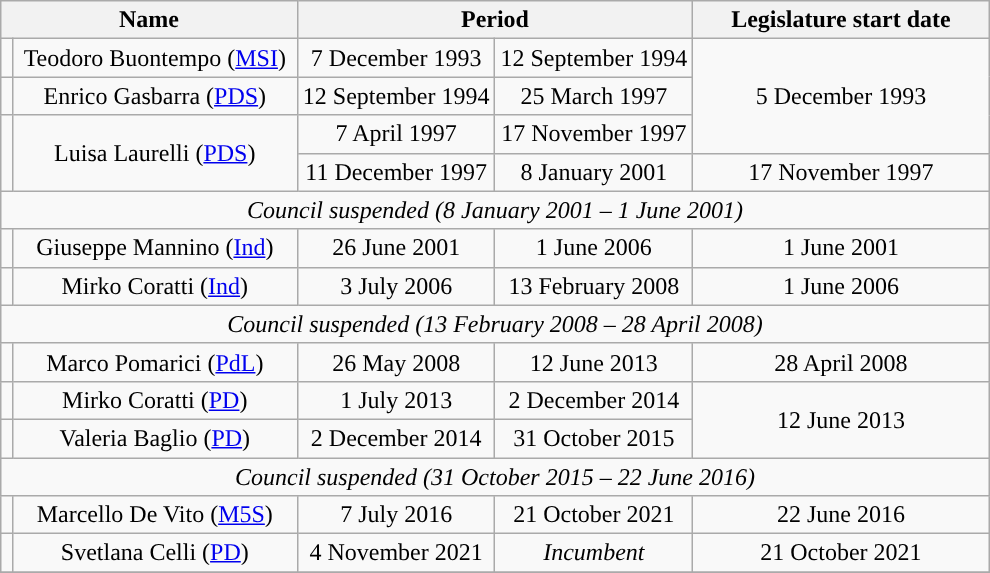<table class="wikitable">
<tr>
<th width="30%" colspan=2>Name</th>
<th width="40%" colspan=2>Period</th>
<th width="30%">Legislature start date</th>
</tr>
<tr align=center>
<td style="background:"></td>
<td>Teodoro Buontempo (<a href='#'>MSI</a>)</td>
<td>7 December 1993</td>
<td>12 September 1994</td>
<td rowspan=3>5 December 1993</td>
</tr>
<tr align=center>
<td style="background:"></td>
<td>Enrico Gasbarra (<a href='#'>PDS</a>)</td>
<td>12 September 1994</td>
<td>25 March 1997</td>
</tr>
<tr align=center>
<td rowspan=2 style="background:"></td>
<td rowspan=2>Luisa Laurelli (<a href='#'>PDS</a>)</td>
<td>7 April 1997</td>
<td>17 November 1997</td>
</tr>
<tr align=center>
<td>11 December 1997</td>
<td>8 January 2001</td>
<td>17 November 1997</td>
</tr>
<tr align=center>
<td colspan=5><em>Council suspended (8 January 2001 – 1 June 2001)</em></td>
</tr>
<tr align=center>
<td style="background:"></td>
<td>Giuseppe Mannino (<a href='#'>Ind</a>)</td>
<td>26 June 2001</td>
<td>1 June 2006</td>
<td>1 June 2001</td>
</tr>
<tr align=center>
<td style="background:"></td>
<td>Mirko Coratti (<a href='#'>Ind</a>)</td>
<td>3 July 2006</td>
<td>13 February 2008</td>
<td>1 June 2006</td>
</tr>
<tr align=center>
<td colspan=5><em>Council suspended (13 February 2008 – 28 April 2008)</em></td>
</tr>
<tr align=center>
<td style="background:"></td>
<td>Marco Pomarici (<a href='#'>PdL</a>)</td>
<td>26 May 2008</td>
<td>12 June 2013</td>
<td>28 April 2008</td>
</tr>
<tr align=center>
<td style="background:"></td>
<td>Mirko Coratti (<a href='#'>PD</a>)</td>
<td>1 July 2013</td>
<td>2 December 2014</td>
<td rowspan=2>12 June 2013</td>
</tr>
<tr align=center>
<td style="background:"></td>
<td>Valeria Baglio (<a href='#'>PD</a>)</td>
<td>2 December 2014</td>
<td>31 October 2015</td>
</tr>
<tr align=center>
<td colspan=5><em>Council suspended (31 October 2015 – 22 June 2016)</em></td>
</tr>
<tr align=center>
<td style="background:"></td>
<td>Marcello De Vito (<a href='#'>M5S</a>)</td>
<td>7 July 2016</td>
<td>21 October 2021</td>
<td>22 June 2016</td>
</tr>
<tr align=center>
<td style="background:"></td>
<td>Svetlana Celli (<a href='#'>PD</a>)</td>
<td>4 November 2021</td>
<td><em>Incumbent</em></td>
<td>21 October 2021</td>
</tr>
<tr align=center>
</tr>
</table>
